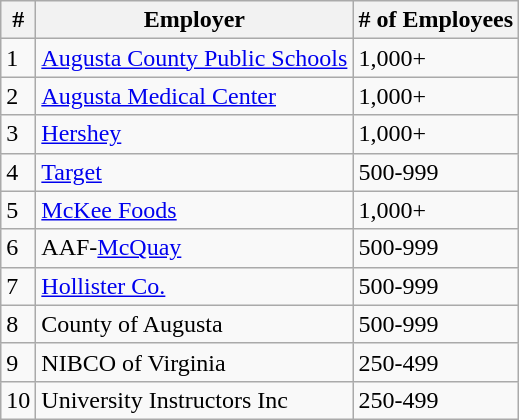<table class="wikitable">
<tr>
<th>#</th>
<th>Employer</th>
<th># of Employees</th>
</tr>
<tr>
<td>1</td>
<td><a href='#'>Augusta County Public Schools</a></td>
<td>1,000+</td>
</tr>
<tr>
<td>2</td>
<td><a href='#'>Augusta Medical Center</a></td>
<td>1,000+</td>
</tr>
<tr>
<td>3</td>
<td><a href='#'>Hershey</a></td>
<td>1,000+</td>
</tr>
<tr>
<td>4</td>
<td><a href='#'>Target</a></td>
<td>500-999</td>
</tr>
<tr>
<td>5</td>
<td><a href='#'>McKee Foods</a></td>
<td>1,000+</td>
</tr>
<tr>
<td>6</td>
<td>AAF-<a href='#'>McQuay</a></td>
<td>500-999</td>
</tr>
<tr>
<td>7</td>
<td><a href='#'>Hollister Co.</a></td>
<td>500-999</td>
</tr>
<tr>
<td>8</td>
<td>County of Augusta</td>
<td>500-999</td>
</tr>
<tr>
<td>9</td>
<td>NIBCO of Virginia</td>
<td>250-499</td>
</tr>
<tr>
<td>10</td>
<td>University Instructors Inc</td>
<td>250-499</td>
</tr>
</table>
